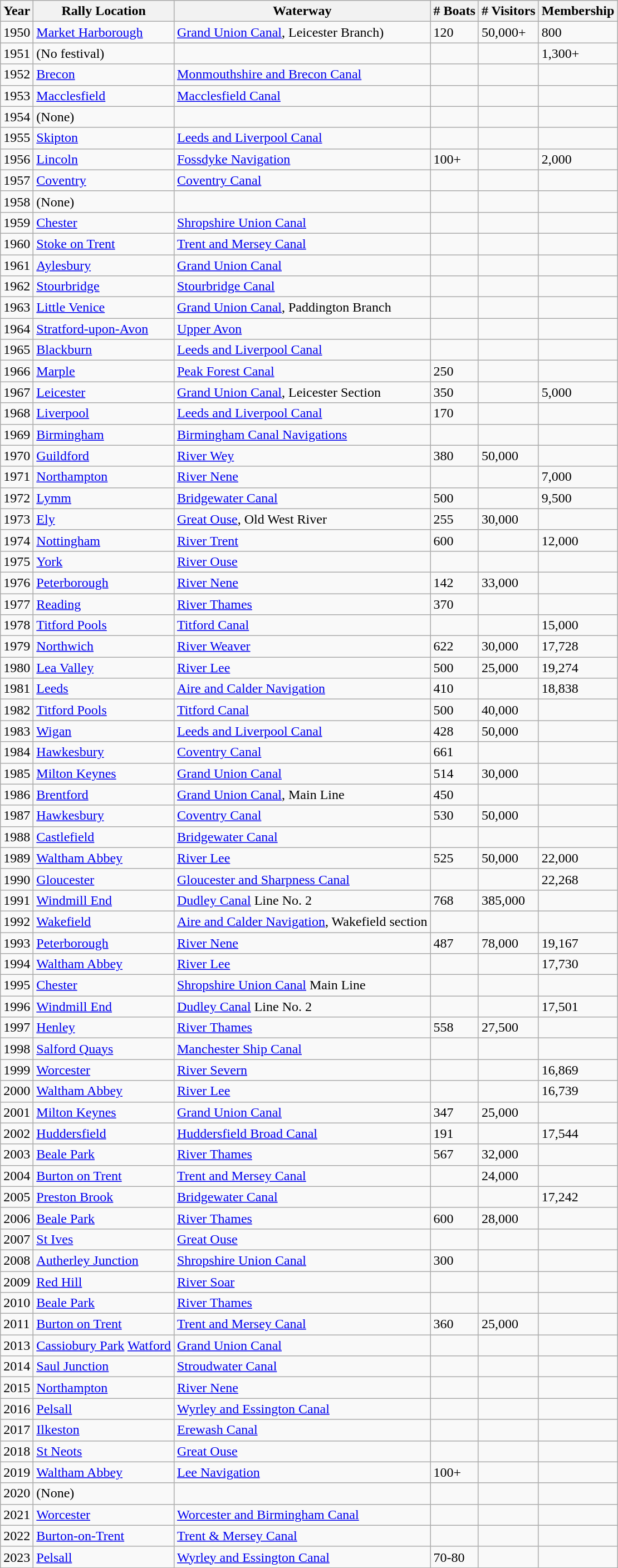<table class="wikitable">
<tr>
<th>Year</th>
<th>Rally Location</th>
<th>Waterway</th>
<th># Boats</th>
<th># Visitors</th>
<th>Membership</th>
</tr>
<tr>
<td>1950</td>
<td><a href='#'>Market Harborough</a></td>
<td><a href='#'>Grand Union Canal</a>, Leicester Branch)</td>
<td>120</td>
<td>50,000+</td>
<td>800</td>
</tr>
<tr>
<td>1951</td>
<td>(No festival)</td>
<td></td>
<td></td>
<td></td>
<td>1,300+</td>
</tr>
<tr>
<td>1952</td>
<td><a href='#'>Brecon</a></td>
<td><a href='#'>Monmouthshire and Brecon Canal</a></td>
<td></td>
<td></td>
<td></td>
</tr>
<tr>
<td>1953</td>
<td><a href='#'>Macclesfield</a></td>
<td><a href='#'>Macclesfield Canal</a></td>
<td></td>
<td></td>
<td></td>
</tr>
<tr>
<td>1954</td>
<td>(None)</td>
<td></td>
<td></td>
<td></td>
<td></td>
</tr>
<tr>
<td>1955</td>
<td><a href='#'>Skipton</a></td>
<td><a href='#'>Leeds and Liverpool Canal</a></td>
<td></td>
<td></td>
<td></td>
</tr>
<tr>
<td>1956</td>
<td><a href='#'>Lincoln</a></td>
<td><a href='#'>Fossdyke Navigation</a></td>
<td>100+</td>
<td></td>
<td>2,000</td>
</tr>
<tr>
<td>1957</td>
<td><a href='#'>Coventry</a></td>
<td><a href='#'>Coventry Canal</a></td>
<td></td>
<td></td>
<td></td>
</tr>
<tr>
<td>1958</td>
<td>(None)</td>
<td></td>
<td></td>
<td></td>
<td></td>
</tr>
<tr>
<td>1959</td>
<td><a href='#'>Chester</a></td>
<td><a href='#'>Shropshire Union Canal</a></td>
<td></td>
<td></td>
<td></td>
</tr>
<tr>
<td>1960</td>
<td><a href='#'>Stoke on Trent</a></td>
<td><a href='#'>Trent and Mersey Canal</a></td>
<td></td>
<td></td>
<td></td>
</tr>
<tr>
<td>1961</td>
<td><a href='#'>Aylesbury</a></td>
<td><a href='#'>Grand Union Canal</a></td>
<td></td>
<td></td>
<td></td>
</tr>
<tr>
<td>1962</td>
<td><a href='#'>Stourbridge</a></td>
<td><a href='#'>Stourbridge Canal</a></td>
<td></td>
<td></td>
<td></td>
</tr>
<tr>
<td>1963</td>
<td><a href='#'>Little Venice</a></td>
<td><a href='#'>Grand Union Canal</a>, Paddington Branch</td>
<td></td>
<td></td>
<td></td>
</tr>
<tr>
<td>1964</td>
<td><a href='#'>Stratford-upon-Avon</a></td>
<td><a href='#'>Upper Avon</a></td>
<td></td>
<td></td>
<td></td>
</tr>
<tr>
<td>1965</td>
<td><a href='#'>Blackburn</a></td>
<td><a href='#'>Leeds and Liverpool Canal</a></td>
<td></td>
<td></td>
<td></td>
</tr>
<tr>
<td>1966</td>
<td><a href='#'>Marple</a></td>
<td><a href='#'>Peak Forest Canal</a></td>
<td>250</td>
<td></td>
<td></td>
</tr>
<tr>
<td>1967</td>
<td><a href='#'>Leicester</a></td>
<td><a href='#'>Grand Union Canal</a>, Leicester Section</td>
<td>350</td>
<td></td>
<td>5,000</td>
</tr>
<tr>
<td>1968</td>
<td><a href='#'>Liverpool</a></td>
<td><a href='#'>Leeds and Liverpool Canal</a></td>
<td>170</td>
<td></td>
<td></td>
</tr>
<tr>
<td>1969</td>
<td><a href='#'>Birmingham</a></td>
<td><a href='#'>Birmingham Canal Navigations</a></td>
<td></td>
<td></td>
<td></td>
</tr>
<tr>
<td>1970</td>
<td><a href='#'>Guildford</a></td>
<td><a href='#'>River Wey</a></td>
<td>380</td>
<td>50,000</td>
<td></td>
</tr>
<tr>
<td>1971</td>
<td><a href='#'>Northampton</a></td>
<td><a href='#'>River Nene</a></td>
<td></td>
<td></td>
<td>7,000</td>
</tr>
<tr>
<td>1972</td>
<td><a href='#'>Lymm</a></td>
<td><a href='#'>Bridgewater Canal</a></td>
<td>500</td>
<td></td>
<td>9,500</td>
</tr>
<tr>
<td>1973</td>
<td><a href='#'>Ely</a></td>
<td><a href='#'>Great Ouse</a>, Old West River</td>
<td>255</td>
<td>30,000</td>
<td></td>
</tr>
<tr>
<td>1974</td>
<td><a href='#'>Nottingham</a></td>
<td><a href='#'>River Trent</a></td>
<td>600</td>
<td></td>
<td>12,000</td>
</tr>
<tr>
<td>1975</td>
<td><a href='#'>York</a></td>
<td><a href='#'>River Ouse</a></td>
<td></td>
<td></td>
<td></td>
</tr>
<tr>
<td>1976</td>
<td><a href='#'>Peterborough</a></td>
<td><a href='#'>River Nene</a></td>
<td>142</td>
<td>33,000</td>
<td></td>
</tr>
<tr>
<td>1977</td>
<td><a href='#'>Reading</a></td>
<td><a href='#'>River Thames</a></td>
<td>370</td>
<td></td>
<td></td>
</tr>
<tr>
<td>1978</td>
<td><a href='#'>Titford Pools</a></td>
<td><a href='#'>Titford Canal</a></td>
<td></td>
<td></td>
<td>15,000</td>
</tr>
<tr>
<td>1979</td>
<td><a href='#'>Northwich</a></td>
<td><a href='#'>River Weaver</a></td>
<td>622</td>
<td>30,000</td>
<td>17,728</td>
</tr>
<tr>
<td>1980</td>
<td><a href='#'>Lea Valley</a></td>
<td><a href='#'>River Lee</a></td>
<td>500</td>
<td>25,000</td>
<td>19,274</td>
</tr>
<tr>
<td>1981</td>
<td><a href='#'>Leeds</a></td>
<td><a href='#'>Aire and Calder Navigation</a></td>
<td>410</td>
<td></td>
<td>18,838</td>
</tr>
<tr>
<td>1982</td>
<td><a href='#'>Titford Pools</a></td>
<td><a href='#'>Titford Canal</a></td>
<td>500</td>
<td>40,000</td>
<td></td>
</tr>
<tr>
<td>1983</td>
<td><a href='#'>Wigan</a></td>
<td><a href='#'>Leeds and Liverpool Canal</a></td>
<td>428</td>
<td>50,000</td>
<td></td>
</tr>
<tr>
<td>1984</td>
<td><a href='#'>Hawkesbury</a></td>
<td><a href='#'>Coventry Canal</a></td>
<td>661</td>
<td></td>
<td></td>
</tr>
<tr>
<td>1985</td>
<td><a href='#'>Milton Keynes</a></td>
<td><a href='#'>Grand Union Canal</a></td>
<td>514</td>
<td>30,000</td>
<td></td>
</tr>
<tr>
<td>1986</td>
<td><a href='#'>Brentford</a></td>
<td><a href='#'>Grand Union Canal</a>, Main Line</td>
<td>450</td>
<td></td>
<td></td>
</tr>
<tr>
<td>1987</td>
<td><a href='#'>Hawkesbury</a></td>
<td><a href='#'>Coventry Canal</a></td>
<td>530</td>
<td>50,000</td>
<td></td>
</tr>
<tr>
<td>1988</td>
<td><a href='#'>Castlefield</a></td>
<td><a href='#'>Bridgewater Canal</a></td>
<td></td>
<td></td>
<td></td>
</tr>
<tr>
<td>1989</td>
<td><a href='#'>Waltham Abbey</a></td>
<td><a href='#'>River Lee</a></td>
<td>525</td>
<td>50,000</td>
<td>22,000</td>
</tr>
<tr>
<td>1990</td>
<td><a href='#'>Gloucester</a></td>
<td><a href='#'>Gloucester and Sharpness Canal</a></td>
<td></td>
<td></td>
<td>22,268</td>
</tr>
<tr>
<td>1991</td>
<td><a href='#'>Windmill End</a></td>
<td><a href='#'>Dudley Canal</a> Line No. 2</td>
<td>768</td>
<td>385,000</td>
<td></td>
</tr>
<tr>
<td>1992</td>
<td><a href='#'>Wakefield</a></td>
<td><a href='#'>Aire and Calder Navigation</a>, Wakefield section</td>
<td></td>
<td></td>
<td></td>
</tr>
<tr>
<td>1993</td>
<td><a href='#'>Peterborough</a></td>
<td><a href='#'>River Nene</a></td>
<td>487</td>
<td>78,000</td>
<td>19,167</td>
</tr>
<tr>
<td>1994</td>
<td><a href='#'>Waltham Abbey</a></td>
<td><a href='#'>River Lee</a></td>
<td></td>
<td></td>
<td>17,730</td>
</tr>
<tr>
<td>1995</td>
<td><a href='#'>Chester</a></td>
<td><a href='#'>Shropshire Union Canal</a> Main Line</td>
<td></td>
<td></td>
<td></td>
</tr>
<tr>
<td>1996</td>
<td><a href='#'>Windmill End</a></td>
<td><a href='#'>Dudley Canal</a> Line No. 2</td>
<td></td>
<td></td>
<td>17,501</td>
</tr>
<tr>
<td>1997</td>
<td><a href='#'>Henley</a></td>
<td><a href='#'>River Thames</a></td>
<td>558</td>
<td>27,500</td>
<td></td>
</tr>
<tr>
<td>1998</td>
<td><a href='#'>Salford Quays</a></td>
<td><a href='#'>Manchester Ship Canal</a></td>
<td></td>
<td></td>
<td></td>
</tr>
<tr>
<td>1999</td>
<td><a href='#'>Worcester</a></td>
<td><a href='#'>River Severn</a></td>
<td></td>
<td></td>
<td>16,869</td>
</tr>
<tr>
<td>2000</td>
<td><a href='#'>Waltham Abbey</a></td>
<td><a href='#'>River Lee</a></td>
<td></td>
<td></td>
<td>16,739</td>
</tr>
<tr>
<td>2001</td>
<td><a href='#'>Milton Keynes</a></td>
<td><a href='#'>Grand Union Canal</a></td>
<td>347</td>
<td>25,000</td>
<td></td>
</tr>
<tr>
<td>2002</td>
<td><a href='#'>Huddersfield</a></td>
<td><a href='#'>Huddersfield Broad Canal</a></td>
<td>191</td>
<td></td>
<td>17,544</td>
</tr>
<tr>
<td>2003</td>
<td><a href='#'>Beale Park</a></td>
<td><a href='#'>River Thames</a></td>
<td>567</td>
<td>32,000</td>
<td></td>
</tr>
<tr>
<td>2004</td>
<td><a href='#'>Burton on Trent</a></td>
<td><a href='#'>Trent and Mersey Canal</a></td>
<td></td>
<td>24,000</td>
<td></td>
</tr>
<tr>
<td>2005</td>
<td><a href='#'>Preston Brook</a></td>
<td><a href='#'>Bridgewater Canal</a></td>
<td></td>
<td></td>
<td>17,242</td>
</tr>
<tr>
<td>2006</td>
<td><a href='#'>Beale Park</a></td>
<td><a href='#'>River Thames</a></td>
<td>600</td>
<td>28,000</td>
<td></td>
</tr>
<tr>
<td>2007</td>
<td><a href='#'>St Ives</a></td>
<td><a href='#'>Great Ouse</a></td>
<td></td>
<td></td>
<td></td>
</tr>
<tr>
<td>2008</td>
<td><a href='#'>Autherley Junction</a></td>
<td><a href='#'>Shropshire Union Canal</a></td>
<td>300</td>
<td></td>
<td></td>
</tr>
<tr>
<td>2009</td>
<td><a href='#'>Red Hill</a></td>
<td><a href='#'>River Soar</a></td>
<td></td>
<td></td>
<td></td>
</tr>
<tr>
<td>2010</td>
<td><a href='#'>Beale Park</a></td>
<td><a href='#'>River Thames</a></td>
<td></td>
<td></td>
<td></td>
</tr>
<tr>
<td>2011</td>
<td><a href='#'>Burton on Trent</a></td>
<td><a href='#'>Trent and Mersey Canal</a></td>
<td>360</td>
<td>25,000</td>
<td></td>
</tr>
<tr>
<td>2013</td>
<td><a href='#'>Cassiobury Park</a> <a href='#'>Watford</a></td>
<td><a href='#'>Grand Union Canal</a></td>
<td></td>
<td></td>
<td></td>
</tr>
<tr>
<td>2014</td>
<td><a href='#'>Saul Junction</a></td>
<td><a href='#'>Stroudwater Canal</a></td>
<td></td>
<td></td>
<td></td>
</tr>
<tr>
<td>2015</td>
<td><a href='#'>Northampton</a></td>
<td><a href='#'>River Nene</a></td>
<td></td>
<td></td>
<td></td>
</tr>
<tr>
<td>2016</td>
<td><a href='#'>Pelsall</a></td>
<td><a href='#'>Wyrley and Essington Canal</a></td>
<td></td>
<td></td>
<td></td>
</tr>
<tr>
<td>2017</td>
<td><a href='#'>Ilkeston</a></td>
<td><a href='#'>Erewash Canal</a></td>
<td></td>
<td></td>
<td></td>
</tr>
<tr>
<td>2018</td>
<td><a href='#'>St Neots</a></td>
<td><a href='#'>Great Ouse</a></td>
<td></td>
<td></td>
<td></td>
</tr>
<tr>
<td>2019</td>
<td><a href='#'>Waltham Abbey</a></td>
<td><a href='#'>Lee Navigation</a></td>
<td>100+</td>
<td></td>
<td></td>
</tr>
<tr>
<td>2020</td>
<td>(None)</td>
<td></td>
<td></td>
<td></td>
<td></td>
</tr>
<tr>
<td>2021</td>
<td><a href='#'>Worcester</a></td>
<td><a href='#'>Worcester and Birmingham Canal</a></td>
<td></td>
<td></td>
<td></td>
</tr>
<tr>
<td>2022</td>
<td><a href='#'>Burton-on-Trent</a></td>
<td><a href='#'>Trent & Mersey Canal</a></td>
<td></td>
<td></td>
<td></td>
</tr>
<tr>
<td>2023</td>
<td><a href='#'>Pelsall</a></td>
<td><a href='#'>Wyrley and Essington Canal</a></td>
<td>70-80</td>
<td></td>
<td></td>
</tr>
</table>
